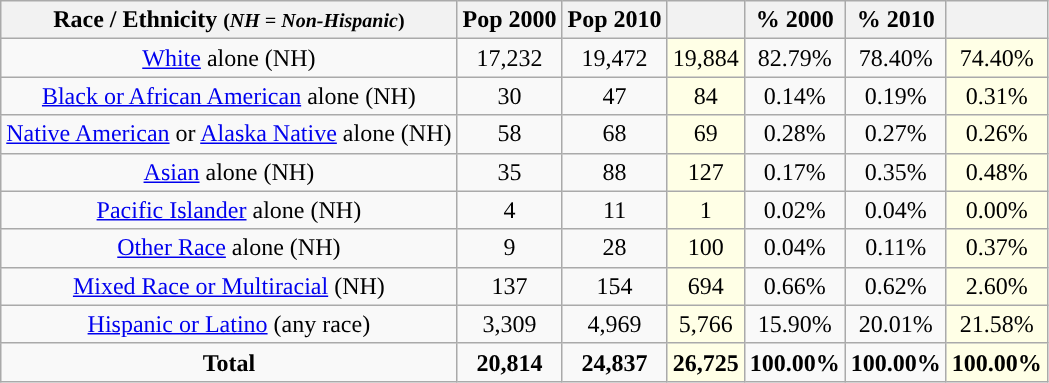<table class="wikitable" style="text-align:center;">
<tr>
<th>Race / Ethnicity <small>(<em>NH = Non-Hispanic</em>)</small></th>
<th>Pop 2000</th>
<th>Pop 2010</th>
<th></th>
<th>% 2000</th>
<th>% 2010</th>
<th></th>
</tr>
<tr>
<td><a href='#'>White</a> alone (NH)</td>
<td>17,232</td>
<td>19,472</td>
<td style='background: #ffffe6;'>19,884</td>
<td>82.79%</td>
<td>78.40%</td>
<td style='background: #ffffe6;'>74.40%</td>
</tr>
<tr>
<td><a href='#'>Black or African American</a> alone (NH)</td>
<td>30</td>
<td>47</td>
<td style='background: #ffffe6;'>84</td>
<td>0.14%</td>
<td>0.19%</td>
<td style='background: #ffffe6;'>0.31%</td>
</tr>
<tr>
<td><a href='#'>Native American</a> or <a href='#'>Alaska Native</a> alone (NH)</td>
<td>58</td>
<td>68</td>
<td style='background: #ffffe6;'>69</td>
<td>0.28%</td>
<td>0.27%</td>
<td style='background: #ffffe6;'>0.26%</td>
</tr>
<tr>
<td><a href='#'>Asian</a> alone (NH)</td>
<td>35</td>
<td>88</td>
<td style='background: #ffffe6;'>127</td>
<td>0.17%</td>
<td>0.35%</td>
<td style='background: #ffffe6;'>0.48%</td>
</tr>
<tr>
<td><a href='#'>Pacific Islander</a> alone (NH)</td>
<td>4</td>
<td>11</td>
<td style='background: #ffffe6;'>1</td>
<td>0.02%</td>
<td>0.04%</td>
<td style='background: #ffffe6;'>0.00%</td>
</tr>
<tr>
<td><a href='#'>Other Race</a> alone (NH)</td>
<td>9</td>
<td>28</td>
<td style='background: #ffffe6;'>100</td>
<td>0.04%</td>
<td>0.11%</td>
<td style='background: #ffffe6;'>0.37%</td>
</tr>
<tr>
<td><a href='#'>Mixed Race or Multiracial</a> (NH)</td>
<td>137</td>
<td>154</td>
<td style='background: #ffffe6;'>694</td>
<td>0.66%</td>
<td>0.62%</td>
<td style='background: #ffffe6;'>2.60%</td>
</tr>
<tr>
<td><a href='#'>Hispanic or Latino</a> (any race)</td>
<td>3,309</td>
<td>4,969</td>
<td style='background: #ffffe6;'>5,766</td>
<td>15.90%</td>
<td>20.01%</td>
<td style='background: #ffffe6;'>21.58%</td>
</tr>
<tr>
<td><strong>Total</strong></td>
<td><strong>20,814</strong></td>
<td><strong>24,837</strong></td>
<td style='background: #ffffe6;'><strong>26,725</strong></td>
<td><strong>100.00%</strong></td>
<td><strong>100.00%</strong></td>
<td style='background: #ffffe6;'><strong>100.00%</strong></td>
</tr>
</table>
